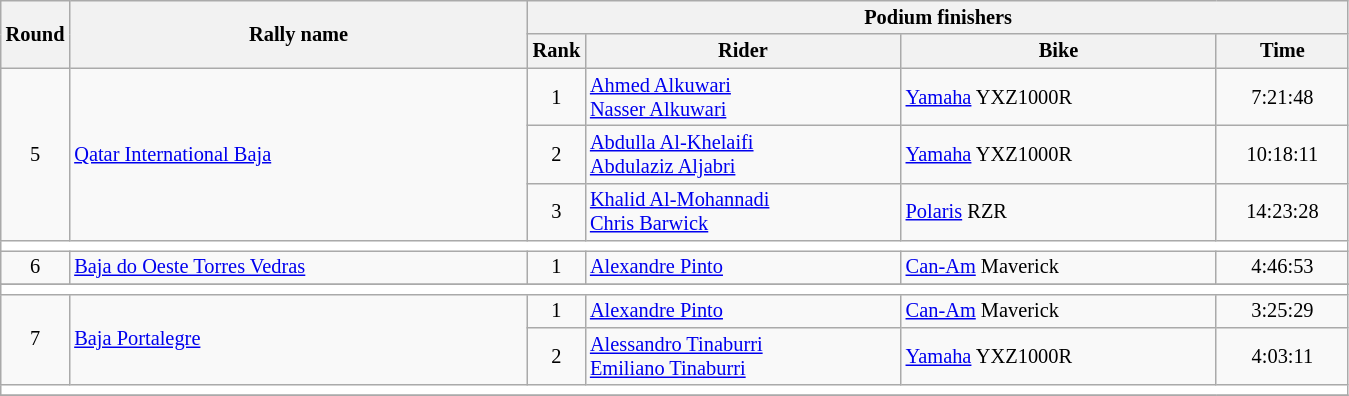<table class="wikitable" style="font-size:85%;">
<tr>
<th rowspan=2>Round</th>
<th style="width:22em" rowspan=2>Rally name</th>
<th colspan=4>Podium finishers</th>
</tr>
<tr>
<th>Rank</th>
<th style="width:15em">Rider</th>
<th style="width:15em">Bike</th>
<th style="width:6em">Time</th>
</tr>
<tr>
<td rowspan=3 align=center>5</td>
<td rowspan=3> <a href='#'>Qatar International Baja</a></td>
<td align=center>1</td>
<td> <a href='#'>Ahmed Alkuwari</a><br> <a href='#'>Nasser Alkuwari</a></td>
<td><a href='#'>Yamaha</a> YXZ1000R</td>
<td align=center>7:21:48</td>
</tr>
<tr>
<td align=center>2</td>
<td> <a href='#'>Abdulla Al-Khelaifi</a><br> <a href='#'>Abdulaziz Aljabri</a></td>
<td><a href='#'>Yamaha</a> YXZ1000R</td>
<td align=center>10:18:11</td>
</tr>
<tr>
<td align=center>3</td>
<td> <a href='#'>Khalid Al-Mohannadi</a><br> <a href='#'>Chris Barwick</a></td>
<td><a href='#'>Polaris</a> RZR</td>
<td align=center>14:23:28</td>
</tr>
<tr style="background:white;">
<td colspan="6"></td>
</tr>
<tr>
<td align=center>6</td>
<td> <a href='#'>Baja do Oeste Torres Vedras</a></td>
<td align=center>1</td>
<td> <a href='#'>Alexandre Pinto</a></td>
<td><a href='#'>Can-Am</a> Maverick</td>
<td align=center>4:46:53</td>
</tr>
<tr>
</tr>
<tr style="background:white;">
<td colspan="6"></td>
</tr>
<tr>
<td rowspan=2 align=center>7</td>
<td rowspan=2> <a href='#'>Baja Portalegre</a></td>
<td align=center>1</td>
<td> <a href='#'>Alexandre Pinto</a></td>
<td><a href='#'>Can-Am</a> Maverick</td>
<td align=center>3:25:29</td>
</tr>
<tr>
<td align=center>2</td>
<td> <a href='#'>Alessandro Tinaburri</a><br> <a href='#'>Emiliano Tinaburri</a></td>
<td><a href='#'>Yamaha</a> YXZ1000R</td>
<td align=center>4:03:11</td>
</tr>
<tr style="background:white;">
<td colspan="6"></td>
</tr>
<tr>
</tr>
</table>
